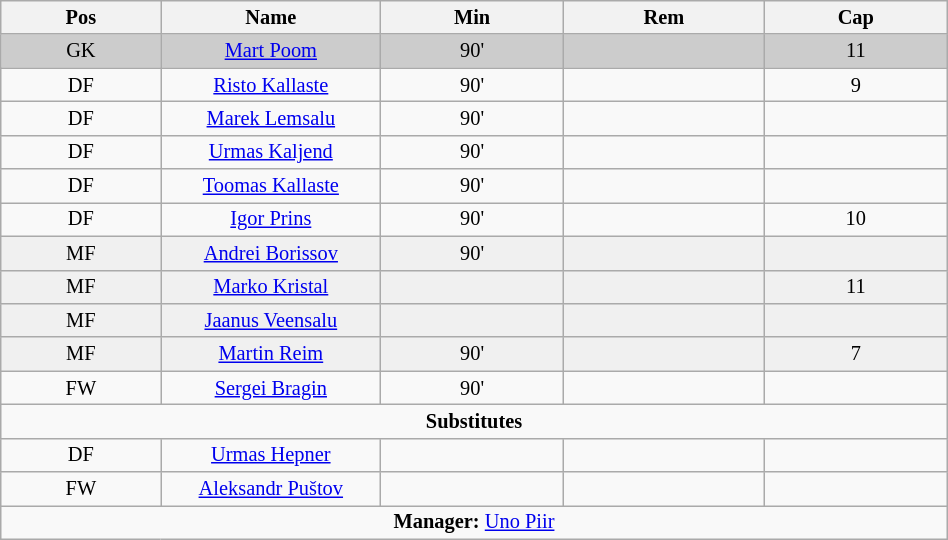<table class="wikitable collapsible collapsed" align="center" style="font-size:85%; text-align:center;" width="50%">
<tr>
<th>Pos</th>
<th width=140>Name</th>
<th>Min</th>
<th>Rem</th>
<th>Cap</th>
</tr>
<tr bgcolor="cccccc">
<td>GK</td>
<td><a href='#'>Mart Poom</a></td>
<td>90'</td>
<td></td>
<td>11</td>
</tr>
<tr>
<td>DF</td>
<td><a href='#'>Risto Kallaste</a></td>
<td>90'</td>
<td></td>
<td>9</td>
</tr>
<tr>
<td>DF</td>
<td><a href='#'>Marek Lemsalu</a></td>
<td>90'</td>
<td></td>
<td></td>
</tr>
<tr>
<td>DF</td>
<td><a href='#'>Urmas Kaljend</a></td>
<td>90'</td>
<td></td>
<td></td>
</tr>
<tr>
<td>DF</td>
<td><a href='#'>Toomas Kallaste</a></td>
<td>90'</td>
<td></td>
<td></td>
</tr>
<tr>
<td>DF</td>
<td><a href='#'>Igor Prins</a></td>
<td>90'</td>
<td></td>
<td>10</td>
</tr>
<tr bgcolor="#F0F0F0">
<td>MF</td>
<td><a href='#'>Andrei Borissov</a></td>
<td>90'</td>
<td></td>
<td></td>
</tr>
<tr bgcolor="#F0F0F0">
<td>MF</td>
<td><a href='#'>Marko Kristal</a></td>
<td></td>
<td></td>
<td>11</td>
</tr>
<tr bgcolor="#F0F0F0">
<td>MF</td>
<td><a href='#'>Jaanus Veensalu</a></td>
<td></td>
<td></td>
<td></td>
</tr>
<tr bgcolor="#F0F0F0">
<td>MF</td>
<td><a href='#'>Martin Reim</a></td>
<td>90'</td>
<td></td>
<td>7</td>
</tr>
<tr>
<td>FW</td>
<td><a href='#'>Sergei Bragin</a></td>
<td>90'</td>
<td></td>
<td></td>
</tr>
<tr>
<td colspan=5 align=center><strong>Substitutes</strong></td>
</tr>
<tr>
<td>DF</td>
<td><a href='#'>Urmas Hepner</a></td>
<td></td>
<td></td>
<td></td>
</tr>
<tr>
<td>FW</td>
<td><a href='#'>Aleksandr Puštov</a></td>
<td></td>
<td></td>
<td></td>
</tr>
<tr>
<td colspan=5 align=center><strong>Manager:</strong>  <a href='#'>Uno Piir</a></td>
</tr>
</table>
